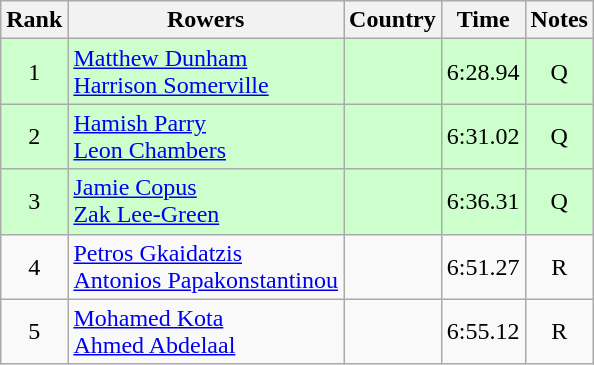<table class="wikitable" style="text-align:center">
<tr>
<th>Rank</th>
<th>Rowers</th>
<th>Country</th>
<th>Time</th>
<th>Notes</th>
</tr>
<tr bgcolor=ccffcc>
<td>1</td>
<td align="left"><a href='#'>Matthew Dunham</a><br><a href='#'>Harrison Somerville</a></td>
<td align="left"></td>
<td>6:28.94</td>
<td>Q</td>
</tr>
<tr bgcolor=ccffcc>
<td>2</td>
<td align="left"><a href='#'>Hamish Parry</a><br><a href='#'>Leon Chambers</a></td>
<td align="left"></td>
<td>6:31.02</td>
<td>Q</td>
</tr>
<tr bgcolor=ccffcc>
<td>3</td>
<td align="left"><a href='#'>Jamie Copus</a><br><a href='#'>Zak Lee-Green</a></td>
<td align="left"></td>
<td>6:36.31</td>
<td>Q</td>
</tr>
<tr>
<td>4</td>
<td align="left"><a href='#'>Petros Gkaidatzis</a><br><a href='#'>Antonios Papakonstantinou</a></td>
<td align="left"></td>
<td>6:51.27</td>
<td>R</td>
</tr>
<tr>
<td>5</td>
<td align="left"><a href='#'>Mohamed Kota</a><br><a href='#'>Ahmed Abdelaal</a></td>
<td align="left"></td>
<td>6:55.12</td>
<td>R</td>
</tr>
</table>
